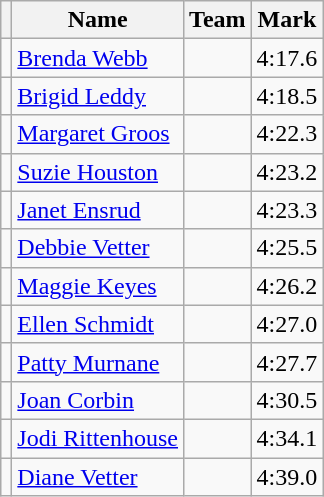<table class=wikitable>
<tr>
<th></th>
<th>Name</th>
<th>Team</th>
<th>Mark</th>
</tr>
<tr>
<td></td>
<td><a href='#'>Brenda Webb</a></td>
<td></td>
<td>4:17.6</td>
</tr>
<tr>
<td></td>
<td><a href='#'>Brigid Leddy</a></td>
<td></td>
<td>4:18.5</td>
</tr>
<tr>
<td></td>
<td><a href='#'>Margaret Groos</a></td>
<td></td>
<td>4:22.3</td>
</tr>
<tr>
<td></td>
<td><a href='#'>Suzie Houston</a></td>
<td></td>
<td>4:23.2</td>
</tr>
<tr>
<td></td>
<td><a href='#'>Janet Ensrud</a></td>
<td></td>
<td>4:23.3</td>
</tr>
<tr>
<td></td>
<td><a href='#'>Debbie Vetter</a></td>
<td></td>
<td>4:25.5</td>
</tr>
<tr>
<td></td>
<td><a href='#'>Maggie Keyes</a></td>
<td></td>
<td>4:26.2</td>
</tr>
<tr>
<td></td>
<td><a href='#'>Ellen Schmidt</a></td>
<td></td>
<td>4:27.0</td>
</tr>
<tr>
<td></td>
<td><a href='#'>Patty Murnane</a></td>
<td></td>
<td>4:27.7</td>
</tr>
<tr>
<td></td>
<td><a href='#'>Joan Corbin</a></td>
<td></td>
<td>4:30.5</td>
</tr>
<tr>
<td></td>
<td><a href='#'>Jodi Rittenhouse</a></td>
<td></td>
<td>4:34.1</td>
</tr>
<tr>
<td></td>
<td><a href='#'>Diane Vetter</a></td>
<td></td>
<td>4:39.0</td>
</tr>
</table>
